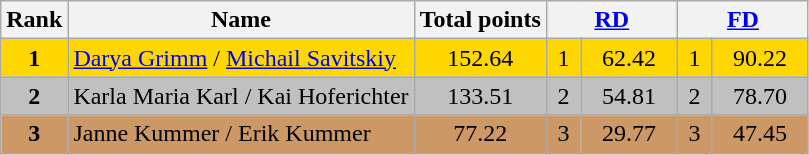<table class="wikitable sortable">
<tr>
<th>Rank</th>
<th>Name</th>
<th>Total points</th>
<th colspan="2" width="80px"><a href='#'>RD</a></th>
<th colspan="2" width="80px"><a href='#'>FD</a></th>
</tr>
<tr bgcolor="gold">
<td align="center"><strong>1</strong></td>
<td><a href='#'>Darya Grimm</a> / <a href='#'>Michail Savitskiy</a></td>
<td align="center">152.64</td>
<td align="center">1</td>
<td align="center">62.42</td>
<td align="center">1</td>
<td align="center">90.22</td>
</tr>
<tr bgcolor="silver">
<td align="center"><strong>2</strong></td>
<td>Karla Maria Karl / Kai Hoferichter</td>
<td align="center">133.51</td>
<td align="center">2</td>
<td align="center">54.81</td>
<td align="center">2</td>
<td align="center">78.70</td>
</tr>
<tr bgcolor="cc9966">
<td align="center"><strong>3</strong></td>
<td>Janne Kummer / Erik Kummer</td>
<td align="center">77.22</td>
<td align="center">3</td>
<td align="center">29.77</td>
<td align="center">3</td>
<td align="center">47.45</td>
</tr>
</table>
